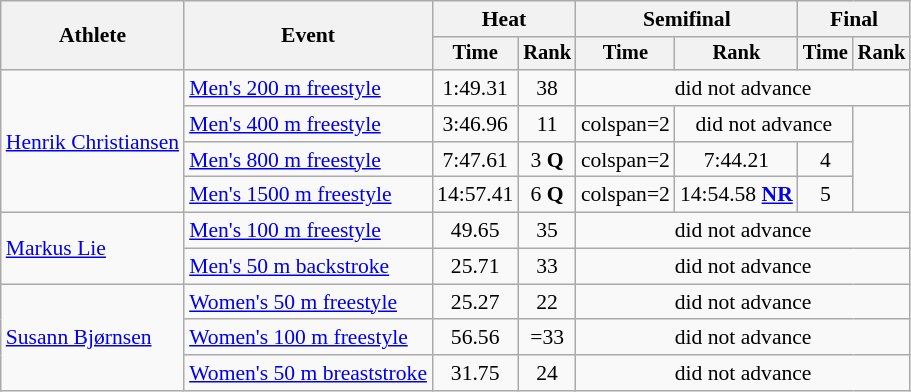<table class=wikitable style="font-size:90%">
<tr>
<th rowspan="2">Athlete</th>
<th rowspan="2">Event</th>
<th colspan="2">Heat</th>
<th colspan="2">Semifinal</th>
<th colspan="2">Final</th>
</tr>
<tr style="font-size:95%">
<th>Time</th>
<th>Rank</th>
<th>Time</th>
<th>Rank</th>
<th>Time</th>
<th>Rank</th>
</tr>
<tr align=center>
<td align=left rowspan=4><a href='#'>Henrik Christiansen</a></td>
<td align=left><a href='#'>Men's 200 m freestyle</a></td>
<td>1:49.31</td>
<td>38</td>
<td colspan=4>did not advance</td>
</tr>
<tr align=center>
<td align=left><a href='#'>Men's 400 m freestyle</a></td>
<td>3:46.96</td>
<td>11</td>
<td>colspan=2 </td>
<td colspan=2>did not advance</td>
</tr>
<tr align=center>
<td align=left><a href='#'>Men's 800 m freestyle</a></td>
<td>7:47.61</td>
<td>3 <strong>Q</strong></td>
<td>colspan=2 </td>
<td>7:44.21</td>
<td>4</td>
</tr>
<tr align=center>
<td align=left><a href='#'>Men's 1500 m freestyle</a></td>
<td>14:57.41</td>
<td>6 <strong>Q</strong></td>
<td>colspan=2 </td>
<td>14:54.58 <strong><a href='#'>NR</a></strong></td>
<td>5</td>
</tr>
<tr align=center>
<td align=left rowspan=2><a href='#'>Markus Lie</a></td>
<td align=left><a href='#'>Men's 100 m freestyle</a></td>
<td>49.65</td>
<td>35</td>
<td colspan=4>did not advance</td>
</tr>
<tr align=center>
<td align=left><a href='#'>Men's 50 m backstroke</a></td>
<td>25.71</td>
<td>33</td>
<td colspan=4>did not advance</td>
</tr>
<tr align=center>
<td align=left rowspan=3><a href='#'>Susann Bjørnsen</a></td>
<td align=left><a href='#'>Women's 50 m freestyle</a></td>
<td>25.27</td>
<td>22</td>
<td colspan=4>did not advance</td>
</tr>
<tr align=center>
<td align=left><a href='#'>Women's 100 m freestyle</a></td>
<td>56.56</td>
<td>=33</td>
<td colspan=4>did not advance</td>
</tr>
<tr align=center>
<td align=left><a href='#'>Women's 50 m breaststroke</a></td>
<td>31.75</td>
<td>24</td>
<td colspan=4>did not advance</td>
</tr>
</table>
